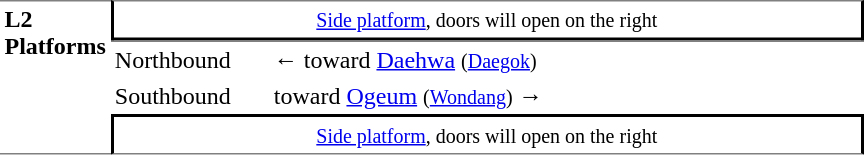<table table border=0 cellspacing=0 cellpadding=3>
<tr>
<td style="border-top:solid 1px gray;border-bottom:solid 1px gray;" width=50 rowspan=10 valign=top><strong>L2<br>Platforms</strong></td>
<td style="border-top:solid 1px gray;border-right:solid 2px black;border-left:solid 2px black;border-bottom:solid 2px black;text-align:center;" colspan=2><small><a href='#'>Side platform</a>, doors will open on the right </small></td>
</tr>
<tr>
<td style="border-bottom:solid 0px gray;border-top:solid 1px gray;" width=100>Northbound</td>
<td style="border-bottom:solid 0px gray;border-top:solid 1px gray;" width=390>←  toward <a href='#'>Daehwa</a> <small>(<a href='#'>Daegok</a>)</small></td>
</tr>
<tr>
<td>Southbound</td>
<td>  toward <a href='#'>Ogeum</a> <small>(<a href='#'>Wondang</a>)</small> →</td>
</tr>
<tr>
<td style="border-top:solid 2px black;border-right:solid 2px black;border-left:solid 2px black;border-bottom:solid 1px gray;text-align:center;" colspan=2><small><a href='#'>Side platform</a>, doors will open on the right </small></td>
</tr>
</table>
